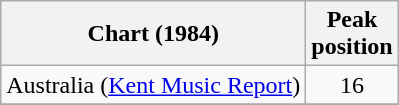<table class="wikitable sortable">
<tr>
<th>Chart (1984)</th>
<th>Peak<br>position</th>
</tr>
<tr>
<td>Australia (<a href='#'>Kent Music Report</a>)</td>
<td align="center">16</td>
</tr>
<tr>
</tr>
</table>
